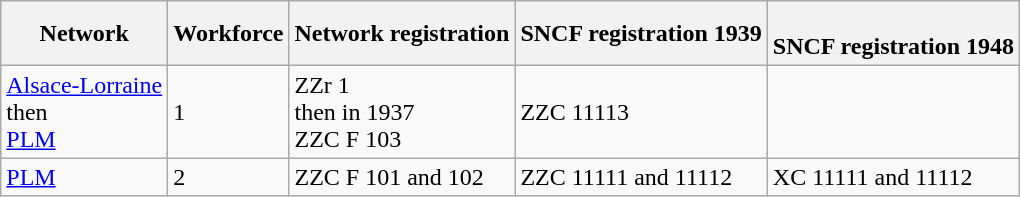<table class="wikitable">
<tr>
<th>Network</th>
<th>Workforce</th>
<th>Network registration</th>
<th>SNCF registration 1939</th>
<th><br>SNCF registration 1948</th>
</tr>
<tr>
<td><a href='#'>Alsace-Lorraine</a><br>then<br><a href='#'>PLM</a></td>
<td>1</td>
<td>ZZr 1<br>then in 1937<br>ZZC F 103</td>
<td>ZZC 11113</td>
<td></td>
</tr>
<tr>
<td><a href='#'>PLM</a></td>
<td>2</td>
<td>ZZC F 101 and 102</td>
<td>ZZC 11111 and 11112</td>
<td>XC 11111 and 11112</td>
</tr>
</table>
